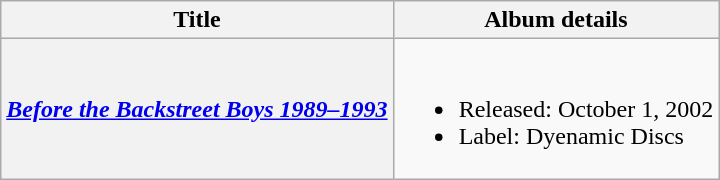<table class="wikitable plainrowheaders">
<tr>
<th>Title</th>
<th>Album details</th>
</tr>
<tr>
<th scope="row"><em><a href='#'>Before the Backstreet Boys 1989–1993</a></em></th>
<td><br><ul><li>Released: October 1, 2002</li><li>Label: Dyenamic Discs</li></ul></td>
</tr>
</table>
